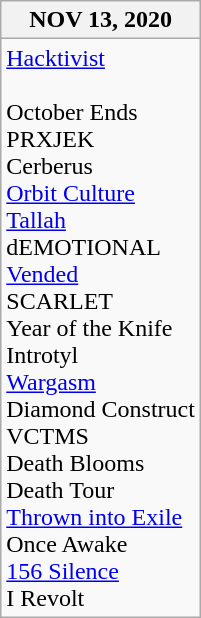<table class="wikitable">
<tr>
<th>NOV 13, 2020</th>
</tr>
<tr>
<td><a href='#'>Hacktivist</a><br><br>October Ends <br>
PRXJEK <br>
Cerberus <br>
<a href='#'>Orbit Culture</a> <br>
<a href='#'>Tallah</a> <br>
dEMOTIONAL <br>
<a href='#'>Vended</a> <br>
SCARLET <br>
Year of the Knife <br>
Introtyl <br>
<a href='#'>Wargasm</a> <br>
Diamond Construct <br>
VCTMS <br>
Death Blooms <br>
Death Tour <br>
<a href='#'>Thrown into Exile</a> <br>
Once Awake <br>
<a href='#'>156 Silence</a> <br>
I Revolt <br></td>
</tr>
</table>
